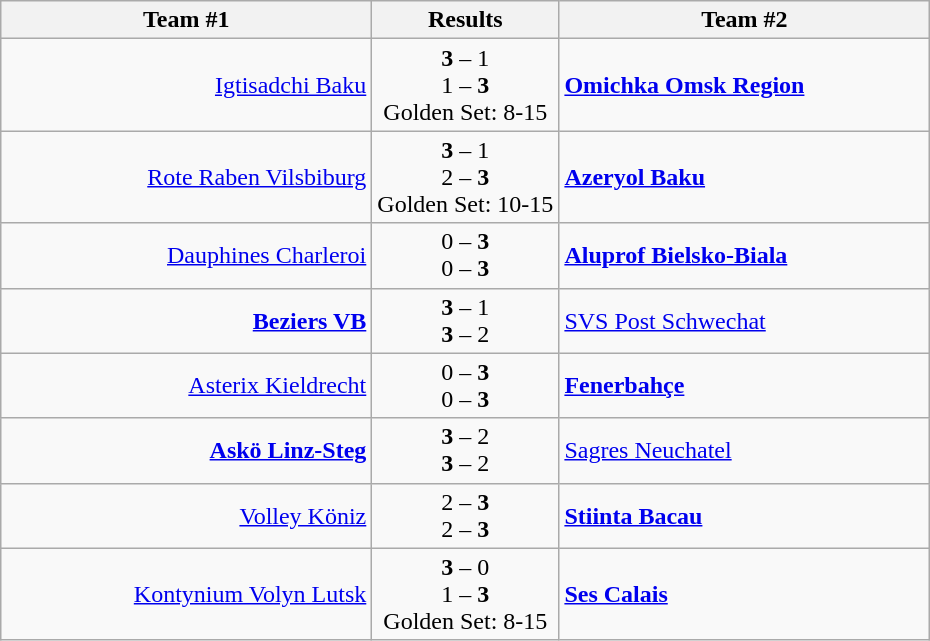<table class="wikitable" style="border-collapse: collapse;">
<tr>
<th align="right" width="240">Team #1</th>
<th>  Results  </th>
<th align="left" width="240">Team #2</th>
</tr>
<tr>
<td align="right"><a href='#'>Igtisadchi Baku</a> </td>
<td align="center"><strong>3</strong> – 1 <br> 1 – <strong>3</strong> <br> Golden Set: 8-15</td>
<td>  <strong><a href='#'>Omichka Omsk Region</a></strong></td>
</tr>
<tr>
<td align="right"><a href='#'>Rote Raben Vilsbiburg</a> </td>
<td align="center"><strong>3</strong> – 1 <br> 2 – <strong>3</strong> <br> Golden Set: 10-15</td>
<td>  <strong><a href='#'>Azeryol Baku</a></strong></td>
</tr>
<tr>
<td align="right"><a href='#'>Dauphines Charleroi</a> </td>
<td align="center">0 – <strong>3</strong> <br> 0 – <strong>3</strong></td>
<td>  <strong><a href='#'>Aluprof Bielsko-Biala</a></strong></td>
</tr>
<tr>
<td align="right"><strong><a href='#'>Beziers VB</a></strong> </td>
<td align="center"><strong>3</strong> – 1 <br> <strong>3</strong> – 2</td>
<td>  <a href='#'>SVS Post Schwechat</a></td>
</tr>
<tr>
<td align="right"><a href='#'>Asterix Kieldrecht</a> </td>
<td align="center">0 – <strong>3</strong> <br> 0 – <strong>3</strong></td>
<td>  <strong><a href='#'>Fenerbahçe</a></strong></td>
</tr>
<tr>
<td align="right"><strong><a href='#'>Askö Linz-Steg</a></strong> </td>
<td align="center"><strong>3</strong> – 2 <br> <strong>3</strong> – 2</td>
<td>  <a href='#'>Sagres Neuchatel</a></td>
</tr>
<tr>
<td align="right"><a href='#'>Volley Köniz</a> </td>
<td align="center">2 – <strong>3</strong> <br> 2 – <strong>3</strong></td>
<td>  <strong><a href='#'>Stiinta Bacau</a></strong></td>
</tr>
<tr>
<td align="right"><a href='#'>Kontynium Volyn Lutsk</a> </td>
<td align="center"><strong>3</strong> – 0 <br> 1 – <strong>3</strong> <br> Golden Set: 8-15</td>
<td>  <strong><a href='#'>Ses Calais</a></strong></td>
</tr>
</table>
